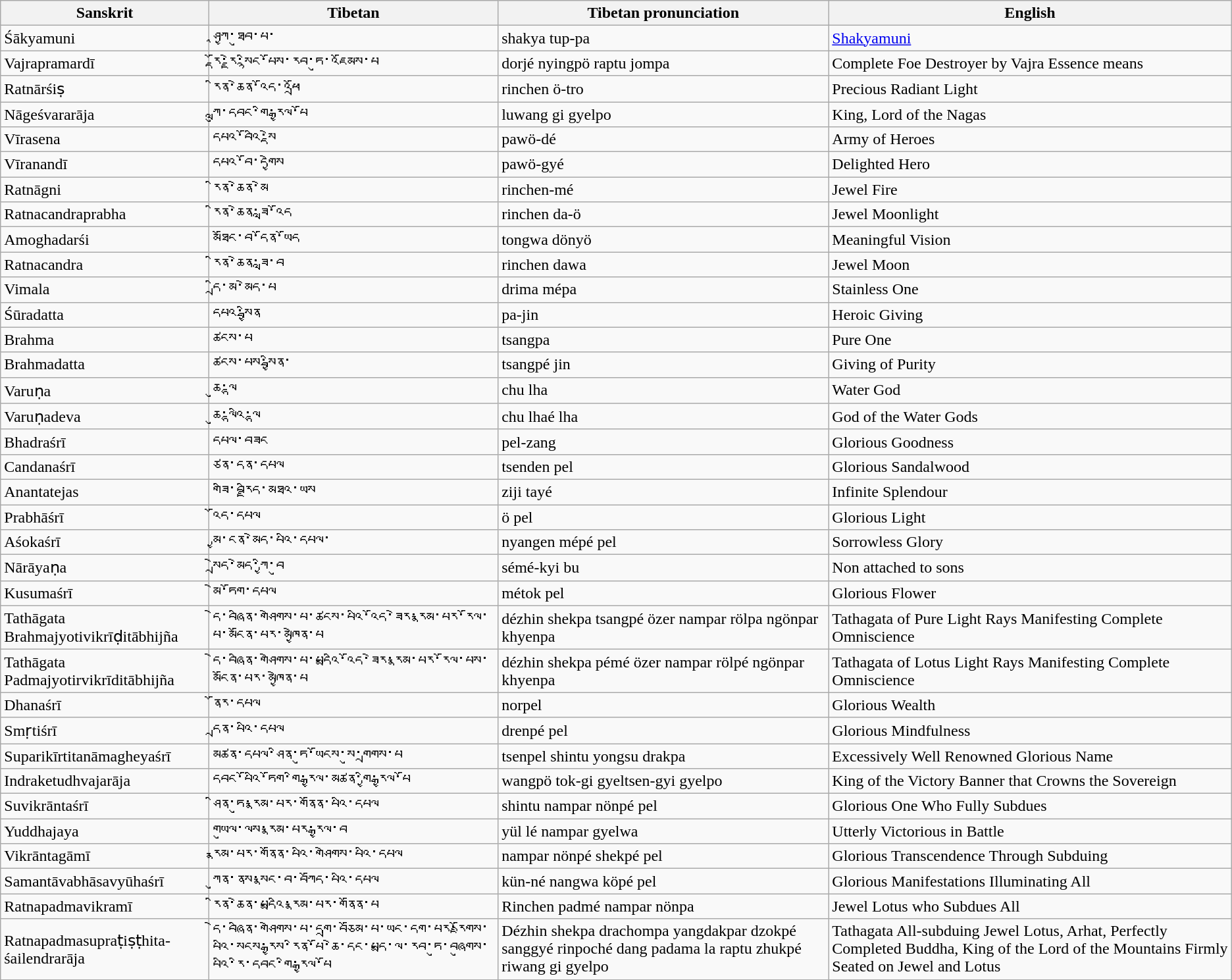<table class="wikitable">
<tr>
<th>Sanskrit</th>
<th>Tibetan</th>
<th>Tibetan pronunciation</th>
<th>English</th>
</tr>
<tr>
<td>Śākyamuni</td>
<td><span>ཤཱཀྱ་ཐུབ་པ་</span></td>
<td>shakya tup-pa</td>
<td><a href='#'>Shakyamuni</a></td>
</tr>
<tr>
<td>Vajrapramardī</td>
<td><span>རྡོ་རྗེ་སྙིང་པོས་རབ་ཏུ་འཇོམས་པ</span></td>
<td>dorjé nyingpö raptu jompa</td>
<td>Complete Foe Destroyer by Vajra Essence means</td>
</tr>
<tr>
<td>Ratnārśiṣ</td>
<td><span>རིན་ཆེན་འོད་འཕྲོ</span></td>
<td>rinchen ö-tro</td>
<td>Precious Radiant Light</td>
</tr>
<tr>
<td>Nāgeśvararāja</td>
<td><span>ཀླུ་དབང་གི་རྒྱལ་པོ</span></td>
<td>luwang gi gyelpo</td>
<td>King, Lord of the Nagas</td>
</tr>
<tr>
<td>Vīrasena</td>
<td><span>དཔའ་བོའི་སྡེ</span></td>
<td>pawö-dé</td>
<td>Army of Heroes</td>
</tr>
<tr>
<td>Vīranandī</td>
<td><span>དཔའ་བོ་དགྱེས</span></td>
<td>pawö-gyé</td>
<td>Delighted Hero</td>
</tr>
<tr>
<td>Ratnāgni</td>
<td><span>རིན་ཆེན་མེ</span></td>
<td>rinchen-mé</td>
<td>Jewel Fire</td>
</tr>
<tr>
<td>Ratnacandraprabha</td>
<td><span>རིན་ཆེན་ཟླ་འོད</span></td>
<td>rinchen da-ö</td>
<td>Jewel Moonlight</td>
</tr>
<tr>
<td>Amoghadarśi</td>
<td><span>མཐོང་བ་དོན་ཡོད</span></td>
<td>tongwa dönyö</td>
<td>Meaningful Vision</td>
</tr>
<tr>
<td>Ratnacandra</td>
<td><span>རིན་ཆེན་ཟླ་བ</span></td>
<td>rinchen dawa</td>
<td>Jewel Moon</td>
</tr>
<tr>
<td>Vimala</td>
<td><span>དྲི་མ་མེད་པ</span></td>
<td>drima mépa</td>
<td>Stainless One</td>
</tr>
<tr>
<td>Śūradatta</td>
<td><span>དཔའ་སྦྱིན</span></td>
<td>pa-jin</td>
<td>Heroic Giving</td>
</tr>
<tr>
<td>Brahma</td>
<td><span>ཚངས་པ</span></td>
<td>tsangpa</td>
<td>Pure One</td>
</tr>
<tr>
<td>Brahmadatta</td>
<td><span>ཚངས་པས་སྦྱིན་</span></td>
<td>tsangpé jin</td>
<td>Giving of Purity</td>
</tr>
<tr>
<td>Varuṇa</td>
<td><span>ཆུ་ལྷ</span></td>
<td>chu lha</td>
<td>Water God</td>
</tr>
<tr>
<td>Varuṇadeva</td>
<td><span>ཆུ་ལྷའི་ལྷ</span></td>
<td>chu lhaé lha</td>
<td>God of the Water Gods</td>
</tr>
<tr>
<td>Bhadraśrī</td>
<td><span>དཔལ་བཟང</span></td>
<td>pel-zang</td>
<td>Glorious Goodness</td>
</tr>
<tr>
<td>Candanaśrī</td>
<td><span>ཙན་དན་དཔལ</span></td>
<td>tsenden pel</td>
<td>Glorious Sandalwood</td>
</tr>
<tr>
<td>Anantatejas</td>
<td><span>གཟི་བརྗིད་མཐའ་ཡས</span></td>
<td>ziji tayé</td>
<td>Infinite Splendour</td>
</tr>
<tr>
<td>Prabhāśrī</td>
<td><span>འོད་དཔལ</span></td>
<td>ö pel</td>
<td>Glorious Light</td>
</tr>
<tr>
<td>Aśokaśrī</td>
<td><span>མྱ་ངན་མེད་པའི་དཔལ་</span></td>
<td>nyangen mépé pel</td>
<td>Sorrowless Glory</td>
</tr>
<tr>
<td>Nārāyaṇa</td>
<td><span> སྲེད་མེད་ཀྱི་བུ</span></td>
<td>sémé-kyi bu</td>
<td>Non attached to sons</td>
</tr>
<tr>
<td>Kusumaśrī</td>
<td><span>མེ་ཏོག་དཔལ</span></td>
<td>métok pel</td>
<td>Glorious Flower</td>
</tr>
<tr>
<td>Tathāgata Brahmajyotivikrīḍitābhijña</td>
<td><span>དེ་བཞིན་གཤེགས་པ་ཚངས་པའི་འོད་ཟེར་རྣམ་པར་རོལ་པ་མངོན་པར་མཁྱེན་པ</span></td>
<td>dézhin shekpa tsangpé özer nampar rölpa ngönpar khyenpa</td>
<td>Tathagata of Pure Light Rays Manifesting Complete Omniscience</td>
</tr>
<tr>
<td>Tathāgata Padmajyotirvikrīditābhijña</td>
<td><span>དེ་བཞིན་གཤེགས་པ་པདྨའི་འོད་ཟེར་རྣམ་པར་རོལ་པས་མངོན་པར་མཁྱེན་པ</span></td>
<td>dézhin shekpa pémé özer nampar rölpé ngönpar khyenpa</td>
<td>Tathagata of Lotus Light Rays Manifesting Complete Omniscience</td>
</tr>
<tr>
<td>Dhanaśrī</td>
<td><span>ནོར་དཔལ</span></td>
<td>norpel</td>
<td>Glorious Wealth</td>
</tr>
<tr>
<td>Smṛtiśrī</td>
<td><span>དྲན་པའི་དཔལ</span></td>
<td>drenpé pel</td>
<td>Glorious Mindfulness</td>
</tr>
<tr>
<td>Suparikīrtitanāmagheyaśrī</td>
<td><span>མཚན་དཔལ་ཤིན་ཏུ་ཡོངས་སུ་གྲགས་པ</span></td>
<td>tsenpel shintu yongsu drakpa</td>
<td>Excessively Well Renowned Glorious Name</td>
</tr>
<tr>
<td>Indraketudhvajarāja</td>
<td><span>དབང་པོའི་ཏོག་གི་རྒྱལ་མཚན་གྱི་རྒྱལ་པོ</span></td>
<td>wangpö tok-gi gyeltsen-gyi gyelpo</td>
<td>King of the Victory Banner that Crowns the Sovereign</td>
</tr>
<tr>
<td>Suvikrāntaśrī</td>
<td><span>ཤིན་ཏུ་རྣམ་པར་གནོན་པའི་དཔལ</span></td>
<td>shintu nampar nönpé pel</td>
<td>Glorious One Who Fully Subdues</td>
</tr>
<tr>
<td>Yuddhajaya</td>
<td><span>གཡུལ་ལས་རྣམ་པར་རྒྱལ་བ</span></td>
<td>yül lé nampar gyelwa</td>
<td>Utterly Victorious in Battle</td>
</tr>
<tr>
<td>Vikrāntagāmī</td>
<td><span>རྣམ་པར་གནོན་པའི་གཤེགས་པའི་དཔལ</span></td>
<td>nampar nönpé shekpé pel</td>
<td>Glorious Transcendence Through Subduing</td>
</tr>
<tr>
<td>Samantāvabhāsavyūhaśrī</td>
<td><span>ཀུན་ནས་སྣང་བ་བཀོད་པའི་དཔལ</span></td>
<td>kün-né nangwa köpé pel</td>
<td>Glorious Manifestations Illuminating All</td>
</tr>
<tr>
<td>Ratnapadmavikramī</td>
<td><span>རིན་ཆེན་པདྨའི་རྣམ་པར་གནོན་པ</span></td>
<td>Rinchen padmé nampar nönpa</td>
<td>Jewel Lotus who Subdues All</td>
</tr>
<tr>
<td>Ratnapadmasupraṭiṣṭhita-śailendrarāja</td>
<td><span>དེ་བཞིན་གཤེགས་པ་དགྲ་བཅོམ་པ་ཡང་དག་པར་རྫོགས་པའི་སངས་རྒྱས་རིན་པོ་ཆེ་དང་པདྨ་ལ་རབ་ཏུ་བཞུགས་པའི་རི་དབང་གི་རྒྱལ་པོ</span></td>
<td>Dézhin shekpa drachompa yangdakpar dzokpé sanggyé rinpoché dang padama la raptu zhukpé riwang gi gyelpo</td>
<td>Tathagata All-subduing Jewel Lotus, Arhat, Perfectly Completed Buddha, King of the Lord of the Mountains Firmly Seated on Jewel and Lotus</td>
</tr>
<tr>
</tr>
</table>
